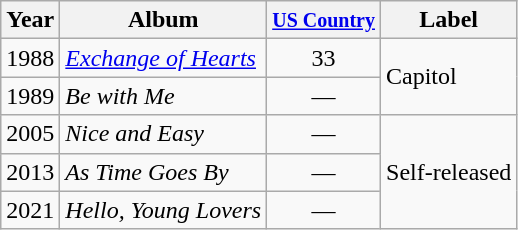<table class="wikitable">
<tr>
<th>Year</th>
<th>Album</th>
<th><small><a href='#'>US Country</a></small></th>
<th>Label</th>
</tr>
<tr>
<td>1988</td>
<td><em><a href='#'>Exchange of Hearts</a></em></td>
<td align="center">33</td>
<td rowspan="2">Capitol</td>
</tr>
<tr>
<td>1989</td>
<td><em>Be with Me</em></td>
<td align="center">—</td>
</tr>
<tr>
<td>2005</td>
<td><em>Nice and Easy</em></td>
<td align="center">—</td>
<td rowspan="3">Self-released</td>
</tr>
<tr>
<td>2013</td>
<td><em>As Time Goes By</em></td>
<td align="center">—</td>
</tr>
<tr>
<td>2021</td>
<td><em>Hello, Young Lovers</em></td>
<td align="center">—</td>
</tr>
</table>
